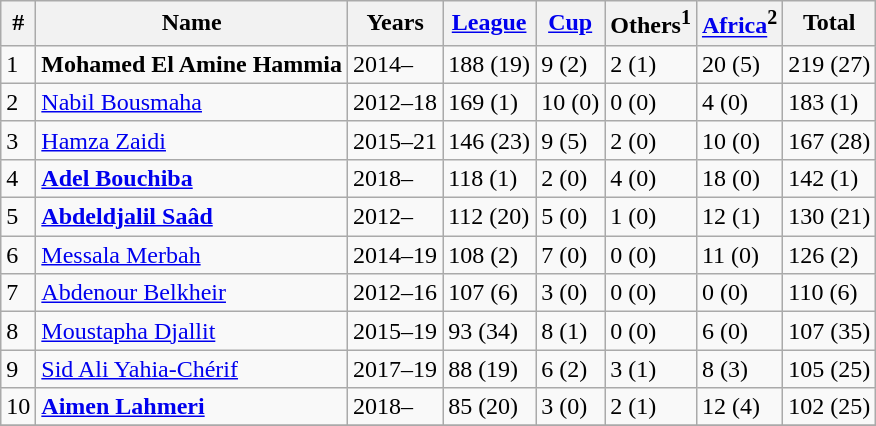<table class="wikitable sortable plainrowheaders">
<tr>
<th scope="col">#</th>
<th scope="col">Name</th>
<th scope="col" data-sort-type="number">Years</th>
<th scope="col" data-sort-type="number"><a href='#'>League</a></th>
<th scope="col" data-sort-type="number"><a href='#'>Cup</a></th>
<th scope="col" data-sort-type="number">Others<sup>1</sup><br></th>
<th scope="col" data-sort-type="number"><a href='#'>Africa</a><sup>2</sup><br></th>
<th scope="col" data-sort-type="number">Total</th>
</tr>
<tr>
<td>1</td>
<td align="left"> <strong>Mohamed El Amine Hammia</strong></td>
<td>2014–</td>
<td>188 (19)</td>
<td>9 (2)</td>
<td>2 (1)</td>
<td>20 (5)</td>
<td>219 (27)</td>
</tr>
<tr>
<td>2</td>
<td align="left"> <a href='#'>Nabil Bousmaha</a></td>
<td>2012–18</td>
<td>169 (1)</td>
<td>10 (0)</td>
<td>0 (0)</td>
<td>4 (0)</td>
<td>183 (1)</td>
</tr>
<tr>
<td>3</td>
<td align="left"> <a href='#'>Hamza Zaidi</a></td>
<td>2015–21</td>
<td>146 (23)</td>
<td>9 (5)</td>
<td>2 (0)</td>
<td>10 (0)</td>
<td>167 (28)</td>
</tr>
<tr>
<td>4</td>
<td align="left"> <strong><a href='#'>Adel Bouchiba</a></strong></td>
<td>2018–</td>
<td>118 (1)</td>
<td>2 (0)</td>
<td>4 (0)</td>
<td>18 (0)</td>
<td>142 (1)</td>
</tr>
<tr>
<td>5</td>
<td align="left"> <strong><a href='#'>Abdeldjalil Saâd</a></strong></td>
<td>2012–</td>
<td>112 (20)</td>
<td>5 (0)</td>
<td>1 (0)</td>
<td>12 (1)</td>
<td>130 (21)</td>
</tr>
<tr>
<td>6</td>
<td align="left"> <a href='#'>Messala Merbah</a></td>
<td>2014–19</td>
<td>108 (2)</td>
<td>7 (0)</td>
<td>0 (0)</td>
<td>11 (0)</td>
<td>126 (2)</td>
</tr>
<tr>
<td>7</td>
<td align="left"> <a href='#'>Abdenour Belkheir</a></td>
<td>2012–16</td>
<td>107 (6)</td>
<td>3 (0)</td>
<td>0 (0)</td>
<td>0 (0)</td>
<td>110 (6)</td>
</tr>
<tr>
<td>8</td>
<td align="left"> <a href='#'>Moustapha Djallit</a></td>
<td>2015–19</td>
<td>93 (34)</td>
<td>8 (1)</td>
<td>0 (0)</td>
<td>6 (0)</td>
<td>107 (35)</td>
</tr>
<tr>
<td>9</td>
<td align="left"> <a href='#'>Sid Ali Yahia-Chérif</a></td>
<td>2017–19</td>
<td>88 (19)</td>
<td>6 (2)</td>
<td>3 (1)</td>
<td>8 (3)</td>
<td>105 (25)</td>
</tr>
<tr>
<td>10</td>
<td align="left"> <strong><a href='#'>Aimen Lahmeri</a></strong></td>
<td>2018–</td>
<td>85 (20)</td>
<td>3 (0)</td>
<td>2 (1)</td>
<td>12 (4)</td>
<td>102 (25)</td>
</tr>
<tr>
</tr>
</table>
